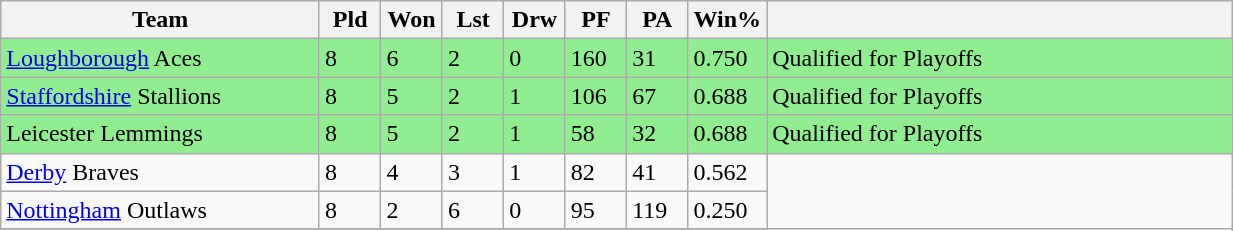<table class="wikitable" width=65%">
<tr>
<th width=26%>Team</th>
<th width=5%>Pld</th>
<th width=5%>Won</th>
<th width=5%>Lst</th>
<th width=5%>Drw</th>
<th width=5%>PF</th>
<th width=5%>PA</th>
<th width=6%>Win%</th>
<th width=38%></th>
</tr>
<tr style="background:lightgreen">
<td><a href='#'>Loughborough</a> Aces</td>
<td>8</td>
<td>6</td>
<td>2</td>
<td>0</td>
<td>160</td>
<td>31</td>
<td>0.750</td>
<td>Qualified for Playoffs</td>
</tr>
<tr style="background:lightgreen">
<td><a href='#'>Staffordshire</a> Stallions</td>
<td>8</td>
<td>5</td>
<td>2</td>
<td>1</td>
<td>106</td>
<td>67</td>
<td>0.688</td>
<td>Qualified for Playoffs</td>
</tr>
<tr style="background:lightgreen">
<td>Leicester Lemmings</td>
<td>8</td>
<td>5</td>
<td>2</td>
<td>1</td>
<td>58</td>
<td>32</td>
<td>0.688</td>
<td>Qualified for Playoffs</td>
</tr>
<tr>
<td><a href='#'>Derby</a> Braves</td>
<td>8</td>
<td>4</td>
<td>3</td>
<td>1</td>
<td>82</td>
<td>41</td>
<td>0.562</td>
</tr>
<tr>
<td><a href='#'>Nottingham</a> Outlaws</td>
<td>8</td>
<td>2</td>
<td>6</td>
<td>0</td>
<td>95</td>
<td>119</td>
<td>0.250</td>
</tr>
<tr>
</tr>
</table>
